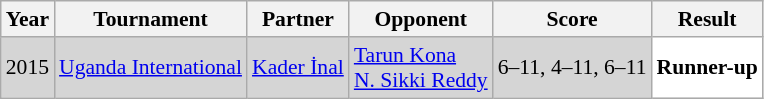<table class="sortable wikitable" style="font-size: 90%;">
<tr>
<th>Year</th>
<th>Tournament</th>
<th>Partner</th>
<th>Opponent</th>
<th>Score</th>
<th>Result</th>
</tr>
<tr style="background:#D5D5D5">
<td align="center">2015</td>
<td align="left"><a href='#'>Uganda International</a></td>
<td align="left"> <a href='#'>Kader İnal</a></td>
<td align="left"> <a href='#'>Tarun Kona</a><br> <a href='#'>N. Sikki Reddy</a></td>
<td align="left">6–11, 4–11, 6–11</td>
<td style="text-align:left; background:white"> <strong>Runner-up</strong></td>
</tr>
</table>
